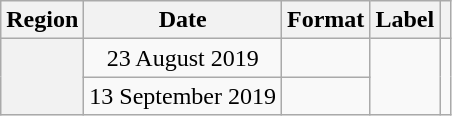<table class="wikitable sortable plainrowheaders" style="text-align:center">
<tr>
<th>Region</th>
<th>Date</th>
<th>Format</th>
<th>Label</th>
<th></th>
</tr>
<tr>
<th scope="row" rowspan="2"></th>
<td>23 August 2019</td>
<td></td>
<td rowspan="2"></td>
<td rowspan="2"></td>
</tr>
<tr>
<td>13 September 2019</td>
<td></td>
</tr>
</table>
